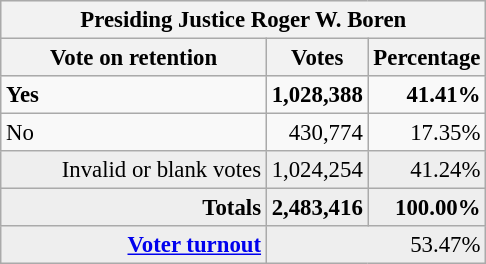<table class="wikitable" style="font-size: 95%;">
<tr style="background-color:#E9E9E9">
<th colspan="3">Presiding Justice Roger W. Boren</th>
</tr>
<tr bgcolor="#EEEEEE" align="center">
<th style="width: 170px">Vote on retention</th>
<th style="width: 50px">Votes</th>
<th style="width: 40px">Percentage</th>
</tr>
<tr>
<td><strong>Yes</strong></td>
<td align="right"><strong>1,028,388</strong></td>
<td align="right"><strong>41.41%</strong></td>
</tr>
<tr>
<td>No</td>
<td align="right">430,774</td>
<td align="right">17.35%</td>
</tr>
<tr bgcolor="#EEEEEE">
<td align="right">Invalid or blank votes</td>
<td align="right">1,024,254</td>
<td align="right">41.24%</td>
</tr>
<tr bgcolor="#EEEEEE">
<td align="right"><strong>Totals</strong></td>
<td align="right"><strong>2,483,416</strong></td>
<td align="right"><strong>100.00%</strong></td>
</tr>
<tr bgcolor="#EEEEEE">
<td align="right"><strong><a href='#'>Voter turnout</a></strong></td>
<td colspan="2" align="right">53.47%</td>
</tr>
</table>
